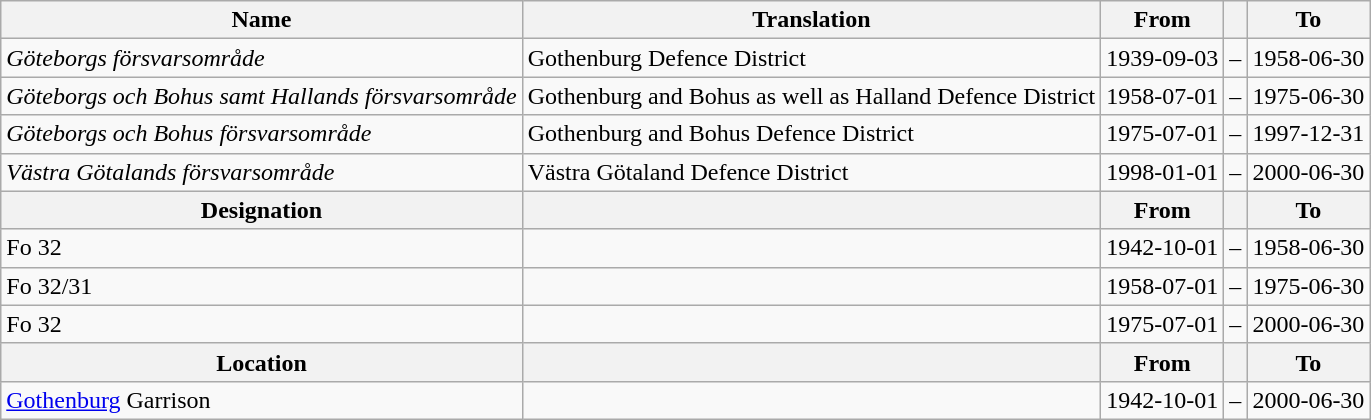<table class="wikitable">
<tr>
<th style="font-weight:bold;">Name</th>
<th style="font-weight:bold;">Translation</th>
<th style="text-align: center; font-weight:bold;">From</th>
<th></th>
<th style="text-align: center; font-weight:bold;">To</th>
</tr>
<tr>
<td style="font-style:italic;">Göteborgs försvarsområde</td>
<td>Gothenburg Defence District</td>
<td>1939-09-03</td>
<td>–</td>
<td>1958-06-30</td>
</tr>
<tr>
<td style="font-style:italic;">Göteborgs och Bohus samt Hallands försvarsområde</td>
<td>Gothenburg and Bohus as well as Halland Defence District</td>
<td>1958-07-01</td>
<td>–</td>
<td>1975-06-30</td>
</tr>
<tr>
<td style="font-style:italic;">Göteborgs och Bohus försvarsområde</td>
<td>Gothenburg and Bohus Defence District</td>
<td>1975-07-01</td>
<td>–</td>
<td>1997-12-31</td>
</tr>
<tr>
<td style="font-style:italic;">Västra Götalands försvarsområde</td>
<td>Västra Götaland Defence District</td>
<td>1998-01-01</td>
<td>–</td>
<td>2000-06-30</td>
</tr>
<tr>
<th style="font-weight:bold;">Designation</th>
<th style="font-weight:bold;"></th>
<th style="text-align: center; font-weight:bold;">From</th>
<th></th>
<th style="text-align: center; font-weight:bold;">To</th>
</tr>
<tr>
<td>Fo 32</td>
<td></td>
<td style="text-align: center;">1942-10-01</td>
<td style="text-align: center;">–</td>
<td style="text-align: center;">1958-06-30</td>
</tr>
<tr>
<td>Fo 32/31</td>
<td></td>
<td style="text-align: center;">1958-07-01</td>
<td style="text-align: center;">–</td>
<td style="text-align: center;">1975-06-30</td>
</tr>
<tr>
<td>Fo 32</td>
<td></td>
<td style="text-align: center;">1975-07-01</td>
<td style="text-align: center;">–</td>
<td style="text-align: center;">2000-06-30</td>
</tr>
<tr>
<th style="font-weight:bold;">Location</th>
<th style="font-weight:bold;"></th>
<th style="text-align: center; font-weight:bold;">From</th>
<th></th>
<th style="text-align: center; font-weight:bold;">To</th>
</tr>
<tr>
<td><a href='#'>Gothenburg</a> Garrison</td>
<td></td>
<td style="text-align: center;">1942-10-01</td>
<td style="text-align: center;">–</td>
<td style="text-align: center;">2000-06-30</td>
</tr>
</table>
